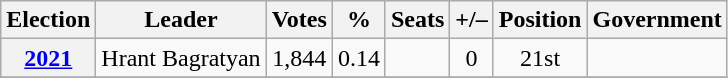<table class="wikitable" style="text-align: center;">
<tr>
<th>Election</th>
<th>Leader</th>
<th>Votes</th>
<th>%</th>
<th>Seats</th>
<th>+/–</th>
<th>Position</th>
<th>Government</th>
</tr>
<tr>
<th rowspan="1"><a href='#'>2021</a></th>
<td rowspan="1">Hrant Bagratyan</td>
<td rowspan="1">1,844</td>
<td rowspan="1">0.14</td>
<td rowspan="1"></td>
<td rowspan="1"> 0</td>
<td rowspan="1"> 21st</td>
<td></td>
</tr>
<tr>
</tr>
</table>
